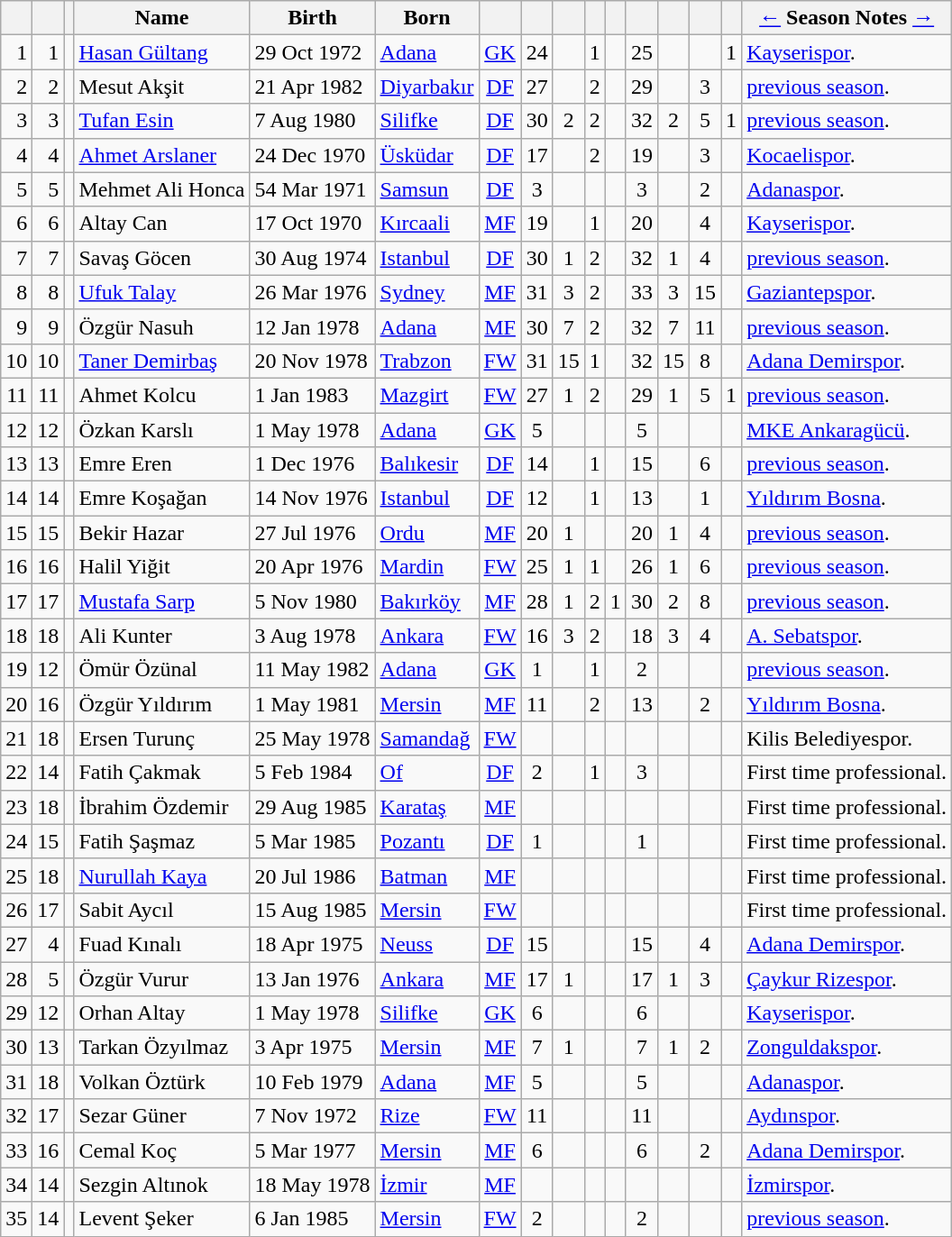<table class="wikitable sortable">
<tr>
<th></th>
<th></th>
<th></th>
<th>Name</th>
<th>Birth</th>
<th>Born</th>
<th></th>
<th></th>
<th></th>
<th></th>
<th></th>
<th></th>
<th></th>
<th></th>
<th></th>
<th><a href='#'>←</a> Season Notes <a href='#'>→</a></th>
</tr>
<tr>
<td align="right">1</td>
<td align="right">1</td>
<td></td>
<td><a href='#'>Hasan Gültang</a></td>
<td>29 Oct 1972</td>
<td><a href='#'>Adana</a></td>
<td align="center"><a href='#'>GK</a></td>
<td align="center">24</td>
<td></td>
<td align="center">1</td>
<td></td>
<td align="center">25</td>
<td></td>
<td></td>
<td align="center">1</td>
<td> <a href='#'>Kayserispor</a>.</td>
</tr>
<tr>
<td align="right">2</td>
<td align="right">2</td>
<td></td>
<td>Mesut Akşit</td>
<td>21 Apr 1982</td>
<td><a href='#'>Diyarbakır</a></td>
<td align="center"><a href='#'>DF</a></td>
<td align="center">27</td>
<td></td>
<td align="center">2</td>
<td></td>
<td align="center">29</td>
<td></td>
<td align="center">3</td>
<td></td>
<td> <a href='#'>previous season</a>.</td>
</tr>
<tr>
<td align="right">3</td>
<td align="right">3</td>
<td></td>
<td><a href='#'>Tufan Esin</a></td>
<td>7 Aug 1980</td>
<td><a href='#'>Silifke</a></td>
<td align="center"><a href='#'>DF</a></td>
<td align="center">30</td>
<td align="center">2</td>
<td align="center">2</td>
<td></td>
<td align="center">32</td>
<td align="center">2</td>
<td align="center">5</td>
<td align="center">1</td>
<td> <a href='#'>previous season</a>.</td>
</tr>
<tr>
<td align="right">4</td>
<td align="right">4</td>
<td></td>
<td><a href='#'>Ahmet Arslaner</a></td>
<td>24 Dec 1970</td>
<td><a href='#'>Üsküdar</a></td>
<td align="center"><a href='#'>DF</a></td>
<td align="center">17</td>
<td></td>
<td align="center">2</td>
<td></td>
<td align="center">19</td>
<td></td>
<td align="center">3</td>
<td></td>
<td> <a href='#'>Kocaelispor</a>.</td>
</tr>
<tr>
<td align="right">5</td>
<td align="right">5</td>
<td></td>
<td>Mehmet Ali Honca</td>
<td>54 Mar 1971</td>
<td><a href='#'>Samsun</a></td>
<td align="center"><a href='#'>DF</a></td>
<td align="center">3</td>
<td></td>
<td></td>
<td></td>
<td align="center">3</td>
<td></td>
<td align="center">2</td>
<td></td>
<td> <a href='#'>Adanaspor</a>.</td>
</tr>
<tr>
<td align="right">6</td>
<td align="right">6</td>
<td></td>
<td>Altay Can</td>
<td>17 Oct 1970</td>
<td><a href='#'>Kırcaali</a></td>
<td align="center"><a href='#'>MF</a></td>
<td align="center">19</td>
<td></td>
<td align="center">1</td>
<td></td>
<td align="center">20</td>
<td></td>
<td align="center">4</td>
<td></td>
<td> <a href='#'>Kayserispor</a>.</td>
</tr>
<tr>
<td align="right">7</td>
<td align="right">7</td>
<td></td>
<td>Savaş Göcen</td>
<td>30 Aug 1974</td>
<td><a href='#'>Istanbul</a></td>
<td align="center"><a href='#'>DF</a></td>
<td align="center">30</td>
<td align="center">1</td>
<td align="center">2</td>
<td></td>
<td align="center">32</td>
<td align="center">1</td>
<td align="center">4</td>
<td></td>
<td> <a href='#'>previous season</a>.</td>
</tr>
<tr>
<td align="right">8</td>
<td align="right">8</td>
<td></td>
<td><a href='#'>Ufuk Talay</a></td>
<td>26 Mar 1976</td>
<td><a href='#'>Sydney</a></td>
<td align="center"><a href='#'>MF</a></td>
<td align="center">31</td>
<td align="center">3</td>
<td align="center">2</td>
<td></td>
<td align="center">33</td>
<td align="center">3</td>
<td align="center">15</td>
<td></td>
<td> <a href='#'>Gaziantepspor</a>.</td>
</tr>
<tr>
<td align="right">9</td>
<td align="right">9</td>
<td></td>
<td>Özgür Nasuh</td>
<td>12 Jan 1978</td>
<td><a href='#'>Adana</a></td>
<td align="center"><a href='#'>MF</a></td>
<td align="center">30</td>
<td align="center">7</td>
<td align="center">2</td>
<td></td>
<td align="center">32</td>
<td align="center">7</td>
<td align="center">11</td>
<td></td>
<td> <a href='#'>previous season</a>.</td>
</tr>
<tr>
<td align="right">10</td>
<td align="right">10</td>
<td></td>
<td><a href='#'>Taner Demirbaş</a></td>
<td>20 Nov 1978</td>
<td><a href='#'>Trabzon</a></td>
<td align="center"><a href='#'>FW</a></td>
<td align="center">31</td>
<td align="center">15</td>
<td align="center">1</td>
<td></td>
<td align="center">32</td>
<td align="center">15</td>
<td align="center">8</td>
<td></td>
<td> <a href='#'>Adana Demirspor</a>.</td>
</tr>
<tr>
<td align="right">11</td>
<td align="right">11</td>
<td></td>
<td>Ahmet Kolcu</td>
<td>1 Jan 1983</td>
<td><a href='#'>Mazgirt</a></td>
<td align="center"><a href='#'>FW</a></td>
<td align="center">27</td>
<td align="center">1</td>
<td align="center">2</td>
<td></td>
<td align="center">29</td>
<td align="center">1</td>
<td align="center">5</td>
<td align="center">1</td>
<td> <a href='#'>previous season</a>.</td>
</tr>
<tr>
<td align="right">12</td>
<td align="right">12</td>
<td></td>
<td>Özkan Karslı</td>
<td>1 May 1978</td>
<td><a href='#'>Adana</a></td>
<td align="center"><a href='#'>GK</a></td>
<td align="center">5</td>
<td></td>
<td></td>
<td></td>
<td align="center">5</td>
<td></td>
<td></td>
<td></td>
<td> <a href='#'>MKE Ankaragücü</a>.</td>
</tr>
<tr>
<td align="right">13</td>
<td align="right">13</td>
<td></td>
<td>Emre Eren</td>
<td>1 Dec 1976</td>
<td><a href='#'>Balıkesir</a></td>
<td align="center"><a href='#'>DF</a></td>
<td align="center">14</td>
<td></td>
<td align="center">1</td>
<td></td>
<td align="center">15</td>
<td></td>
<td align="center">6</td>
<td></td>
<td> <a href='#'>previous season</a>.</td>
</tr>
<tr>
<td align="right">14</td>
<td align="right">14</td>
<td></td>
<td>Emre Koşağan</td>
<td>14 Nov 1976</td>
<td><a href='#'>Istanbul</a></td>
<td align="center"><a href='#'>DF</a></td>
<td align="center">12</td>
<td></td>
<td align="center">1</td>
<td></td>
<td align="center">13</td>
<td></td>
<td align="center">1</td>
<td></td>
<td> <a href='#'>Yıldırım Bosna</a>.</td>
</tr>
<tr>
<td align="right">15</td>
<td align="right">15</td>
<td></td>
<td>Bekir Hazar</td>
<td>27 Jul 1976</td>
<td><a href='#'>Ordu</a></td>
<td align="center"><a href='#'>MF</a></td>
<td align="center">20</td>
<td align="center">1</td>
<td></td>
<td></td>
<td align="center">20</td>
<td align="center">1</td>
<td align="center">4</td>
<td></td>
<td> <a href='#'>previous season</a>.</td>
</tr>
<tr>
<td align="right">16</td>
<td align="right">16</td>
<td></td>
<td>Halil Yiğit</td>
<td>20 Apr 1976</td>
<td><a href='#'>Mardin</a></td>
<td align="center"><a href='#'>FW</a></td>
<td align="center">25</td>
<td align="center">1</td>
<td align="center">1</td>
<td></td>
<td align="center">26</td>
<td align="center">1</td>
<td align="center">6</td>
<td></td>
<td> <a href='#'>previous season</a>.</td>
</tr>
<tr>
<td align="right">17</td>
<td align="right">17</td>
<td></td>
<td><a href='#'>Mustafa Sarp</a></td>
<td>5 Nov 1980</td>
<td><a href='#'>Bakırköy</a></td>
<td align="center"><a href='#'>MF</a></td>
<td align="center">28</td>
<td align="center">1</td>
<td align="center">2</td>
<td align="center">1</td>
<td align="center">30</td>
<td align="center">2</td>
<td align="center">8</td>
<td></td>
<td> <a href='#'>previous season</a>.</td>
</tr>
<tr>
<td align="right">18</td>
<td align="right">18</td>
<td></td>
<td>Ali Kunter</td>
<td>3 Aug 1978</td>
<td><a href='#'>Ankara</a></td>
<td align="center"><a href='#'>FW</a></td>
<td align="center">16</td>
<td align="center">3</td>
<td align="center">2</td>
<td></td>
<td align="center">18</td>
<td align="center">3</td>
<td align="center">4</td>
<td></td>
<td> <a href='#'>A. Sebatspor</a>.</td>
</tr>
<tr>
<td align="right">19</td>
<td align="right">12</td>
<td></td>
<td>Ömür Özünal</td>
<td>11 May 1982</td>
<td><a href='#'>Adana</a></td>
<td align="center"><a href='#'>GK</a></td>
<td align="center">1</td>
<td></td>
<td align="center">1</td>
<td></td>
<td align="center">2</td>
<td></td>
<td></td>
<td></td>
<td> <a href='#'>previous season</a>.</td>
</tr>
<tr>
<td align="right">20</td>
<td align="right">16</td>
<td></td>
<td>Özgür Yıldırım</td>
<td>1 May 1981</td>
<td><a href='#'>Mersin</a></td>
<td align="center"><a href='#'>MF</a></td>
<td align="center">11</td>
<td></td>
<td align="center">2</td>
<td></td>
<td align="center">13</td>
<td></td>
<td align="center">2</td>
<td></td>
<td> <a href='#'>Yıldırım Bosna</a>.</td>
</tr>
<tr>
<td align="right">21</td>
<td align="right">18</td>
<td></td>
<td>Ersen Turunç</td>
<td>25 May 1978</td>
<td><a href='#'>Samandağ</a></td>
<td align="center"><a href='#'>FW</a></td>
<td></td>
<td></td>
<td></td>
<td></td>
<td></td>
<td></td>
<td></td>
<td></td>
<td> Kilis Belediyespor.</td>
</tr>
<tr>
<td align="right">22</td>
<td align="right">14</td>
<td></td>
<td>Fatih Çakmak</td>
<td>5 Feb 1984</td>
<td><a href='#'>Of</a></td>
<td align="center"><a href='#'>DF</a></td>
<td align="center">2</td>
<td></td>
<td align="center">1</td>
<td></td>
<td align="center">3</td>
<td></td>
<td></td>
<td></td>
<td>First time professional.</td>
</tr>
<tr>
<td align="right">23</td>
<td align="right">18</td>
<td></td>
<td>İbrahim Özdemir</td>
<td>29 Aug 1985</td>
<td><a href='#'>Karataş</a></td>
<td align="center"><a href='#'>MF</a></td>
<td></td>
<td></td>
<td></td>
<td></td>
<td></td>
<td></td>
<td></td>
<td></td>
<td>First time professional.</td>
</tr>
<tr>
<td align="right">24</td>
<td align="right">15</td>
<td></td>
<td>Fatih Şaşmaz</td>
<td>5 Mar 1985</td>
<td><a href='#'>Pozantı</a></td>
<td align="center"><a href='#'>DF</a></td>
<td align="center">1</td>
<td></td>
<td></td>
<td></td>
<td align="center">1</td>
<td></td>
<td></td>
<td></td>
<td>First time professional.</td>
</tr>
<tr>
<td align="right">25</td>
<td align="right">18</td>
<td></td>
<td><a href='#'>Nurullah Kaya</a></td>
<td>20 Jul 1986</td>
<td><a href='#'>Batman</a></td>
<td align="center"><a href='#'>MF</a></td>
<td></td>
<td></td>
<td></td>
<td></td>
<td></td>
<td></td>
<td></td>
<td></td>
<td>First time professional.</td>
</tr>
<tr>
<td align="right">26</td>
<td align="right">17</td>
<td></td>
<td>Sabit Aycıl</td>
<td>15 Aug 1985</td>
<td><a href='#'>Mersin</a></td>
<td align="center"><a href='#'>FW</a></td>
<td></td>
<td></td>
<td></td>
<td></td>
<td></td>
<td></td>
<td></td>
<td></td>
<td>First time professional.</td>
</tr>
<tr>
<td align="right">27</td>
<td align="right">4</td>
<td></td>
<td>Fuad Kınalı</td>
<td>18 Apr 1975</td>
<td><a href='#'>Neuss</a></td>
<td align="center"><a href='#'>DF</a></td>
<td align="center">15</td>
<td></td>
<td></td>
<td></td>
<td align="center">15</td>
<td></td>
<td align="center">4</td>
<td></td>
<td> <a href='#'>Adana Demirspor</a>.</td>
</tr>
<tr>
<td align="right">28</td>
<td align="right">5</td>
<td></td>
<td>Özgür Vurur</td>
<td>13 Jan 1976</td>
<td><a href='#'>Ankara</a></td>
<td align="center"><a href='#'>MF</a></td>
<td align="center">17</td>
<td align="center">1</td>
<td></td>
<td></td>
<td align="center">17</td>
<td align="center">1</td>
<td align="center">3</td>
<td></td>
<td> <a href='#'>Çaykur Rizespor</a>.</td>
</tr>
<tr>
<td align="right">29</td>
<td align="right">12</td>
<td></td>
<td>Orhan Altay</td>
<td>1 May 1978</td>
<td><a href='#'>Silifke</a></td>
<td align="center"><a href='#'>GK</a></td>
<td align="center">6</td>
<td></td>
<td></td>
<td></td>
<td align="center">6</td>
<td></td>
<td></td>
<td></td>
<td> <a href='#'>Kayserispor</a>.</td>
</tr>
<tr>
<td align="right">30</td>
<td align="right">13</td>
<td></td>
<td>Tarkan Özyılmaz</td>
<td>3 Apr 1975</td>
<td><a href='#'>Mersin</a></td>
<td align="center"><a href='#'>MF</a></td>
<td align="center">7</td>
<td align="center">1</td>
<td></td>
<td></td>
<td align="center">7</td>
<td align="center">1</td>
<td align="center">2</td>
<td></td>
<td> <a href='#'>Zonguldakspor</a>.</td>
</tr>
<tr>
<td align="right">31</td>
<td align="right">18</td>
<td></td>
<td>Volkan Öztürk</td>
<td>10 Feb 1979</td>
<td><a href='#'>Adana</a></td>
<td align="center"><a href='#'>MF</a></td>
<td align="center">5</td>
<td></td>
<td></td>
<td></td>
<td align="center">5</td>
<td></td>
<td></td>
<td></td>
<td> <a href='#'>Adanaspor</a>.</td>
</tr>
<tr>
<td align="right">32</td>
<td align="right">17</td>
<td></td>
<td>Sezar Güner</td>
<td>7 Nov 1972</td>
<td><a href='#'>Rize</a></td>
<td align="center"><a href='#'>FW</a></td>
<td align="center">11</td>
<td></td>
<td></td>
<td></td>
<td align="center">11</td>
<td></td>
<td></td>
<td></td>
<td> <a href='#'>Aydınspor</a>.</td>
</tr>
<tr>
<td align="right">33</td>
<td align="right">16</td>
<td></td>
<td>Cemal Koç</td>
<td>5 Mar 1977</td>
<td><a href='#'>Mersin</a></td>
<td align="center"><a href='#'>MF</a></td>
<td align="center">6</td>
<td></td>
<td></td>
<td></td>
<td align="center">6</td>
<td></td>
<td align="center">2</td>
<td></td>
<td> <a href='#'>Adana Demirspor</a>.</td>
</tr>
<tr>
<td align="right">34</td>
<td align="right">14</td>
<td></td>
<td>Sezgin Altınok</td>
<td>18 May 1978</td>
<td><a href='#'>İzmir</a></td>
<td align="center"><a href='#'>MF</a></td>
<td></td>
<td></td>
<td></td>
<td></td>
<td></td>
<td></td>
<td></td>
<td></td>
<td> <a href='#'>İzmirspor</a>.</td>
</tr>
<tr>
<td align="right">35</td>
<td align="right">14</td>
<td></td>
<td>Levent Şeker</td>
<td>6 Jan 1985</td>
<td><a href='#'>Mersin</a></td>
<td align="center"><a href='#'>FW</a></td>
<td align="center">2</td>
<td></td>
<td></td>
<td></td>
<td align="center">2</td>
<td></td>
<td></td>
<td></td>
<td> <a href='#'>previous season</a>.</td>
</tr>
</table>
